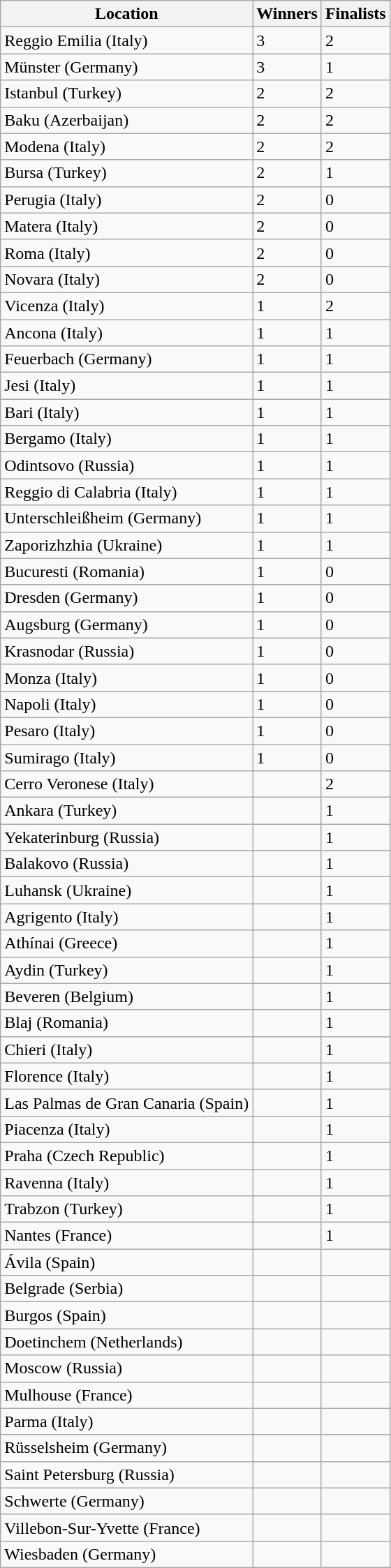<table class="wikitable">
<tr>
<th>Location</th>
<th>Winners</th>
<th>Finalists</th>
</tr>
<tr>
<td>Reggio Emilia (Italy)</td>
<td>3</td>
<td>2</td>
</tr>
<tr>
<td>Münster (Germany)</td>
<td>3</td>
<td>1</td>
</tr>
<tr>
<td>Istanbul (Turkey)</td>
<td>2</td>
<td>2</td>
</tr>
<tr>
<td>Baku (Azerbaijan)</td>
<td>2</td>
<td>2</td>
</tr>
<tr>
<td>Modena (Italy)</td>
<td>2</td>
<td>2</td>
</tr>
<tr>
<td>Bursa (Turkey)</td>
<td>2</td>
<td>1</td>
</tr>
<tr>
<td>Perugia (Italy)</td>
<td>2</td>
<td>0</td>
</tr>
<tr>
<td>Matera (Italy)</td>
<td>2</td>
<td>0</td>
</tr>
<tr>
<td>Roma (Italy)</td>
<td>2</td>
<td>0</td>
</tr>
<tr>
<td>Novara (Italy)</td>
<td>2</td>
<td>0</td>
</tr>
<tr>
<td>Vicenza (Italy)</td>
<td>1</td>
<td>2</td>
</tr>
<tr>
<td>Ancona (Italy)</td>
<td>1</td>
<td>1</td>
</tr>
<tr>
<td>Feuerbach (Germany)</td>
<td>1</td>
<td>1</td>
</tr>
<tr>
<td>Jesi (Italy)</td>
<td>1</td>
<td>1</td>
</tr>
<tr>
<td>Bari (Italy)</td>
<td>1</td>
<td>1</td>
</tr>
<tr>
<td>Bergamo (Italy)</td>
<td>1</td>
<td>1</td>
</tr>
<tr>
<td>Odintsovo (Russia)</td>
<td>1</td>
<td>1</td>
</tr>
<tr>
<td>Reggio di Calabria (Italy)</td>
<td>1</td>
<td>1</td>
</tr>
<tr>
<td>Unterschleißheim (Germany)</td>
<td>1</td>
<td>1</td>
</tr>
<tr>
<td>Zaporizhzhia (Ukraine)</td>
<td>1</td>
<td>1</td>
</tr>
<tr>
<td>Bucuresti (Romania)</td>
<td>1</td>
<td>0</td>
</tr>
<tr>
<td>Dresden (Germany)</td>
<td>1</td>
<td>0</td>
</tr>
<tr>
<td>Augsburg (Germany)</td>
<td>1</td>
<td>0</td>
</tr>
<tr>
<td>Krasnodar (Russia)</td>
<td>1</td>
<td>0</td>
</tr>
<tr>
<td>Monza (Italy)</td>
<td>1</td>
<td>0</td>
</tr>
<tr>
<td>Napoli (Italy)</td>
<td>1</td>
<td>0</td>
</tr>
<tr>
<td>Pesaro (Italy)</td>
<td>1</td>
<td>0</td>
</tr>
<tr>
<td>Sumirago (Italy)</td>
<td>1</td>
<td>0</td>
</tr>
<tr>
<td>Cerro Veronese (Italy)</td>
<td></td>
<td>2</td>
</tr>
<tr>
<td>Ankara (Turkey)</td>
<td></td>
<td>1</td>
</tr>
<tr>
<td>Yekaterinburg (Russia)</td>
<td></td>
<td>1</td>
</tr>
<tr>
<td>Balakovo (Russia)</td>
<td></td>
<td>1</td>
</tr>
<tr>
<td>Luhansk (Ukraine)</td>
<td></td>
<td>1</td>
</tr>
<tr>
<td>Agrigento (Italy)</td>
<td></td>
<td>1</td>
</tr>
<tr>
<td>Athínai (Greece)</td>
<td></td>
<td>1</td>
</tr>
<tr>
<td>Aydin (Turkey)</td>
<td></td>
<td>1</td>
</tr>
<tr>
<td>Beveren (Belgium)</td>
<td></td>
<td>1</td>
</tr>
<tr>
<td>Blaj (Romania)</td>
<td></td>
<td>1</td>
</tr>
<tr>
<td>Chieri (Italy)</td>
<td></td>
<td>1</td>
</tr>
<tr>
<td>Florence (Italy)</td>
<td></td>
<td>1</td>
</tr>
<tr>
<td>Las Palmas de Gran Canaria (Spain)</td>
<td></td>
<td>1</td>
</tr>
<tr>
<td>Piacenza (Italy)</td>
<td></td>
<td>1</td>
</tr>
<tr>
<td>Praha (Czech Republic)</td>
<td></td>
<td>1</td>
</tr>
<tr>
<td>Ravenna (Italy)</td>
<td></td>
<td>1</td>
</tr>
<tr>
<td>Trabzon (Turkey)</td>
<td></td>
<td>1</td>
</tr>
<tr>
<td>Nantes (France)</td>
<td></td>
<td>1</td>
</tr>
<tr>
<td>Ávila (Spain)</td>
<td></td>
<td></td>
</tr>
<tr>
<td>Belgrade (Serbia)</td>
<td></td>
<td></td>
</tr>
<tr>
<td>Burgos (Spain)</td>
<td></td>
<td></td>
</tr>
<tr>
<td>Doetinchem (Netherlands)</td>
<td></td>
<td></td>
</tr>
<tr>
<td>Moscow (Russia)</td>
<td></td>
<td></td>
</tr>
<tr>
<td>Mulhouse (France)</td>
<td></td>
<td></td>
</tr>
<tr>
<td>Parma (Italy)</td>
<td></td>
<td></td>
</tr>
<tr>
<td>Rüsselsheim (Germany)</td>
<td></td>
<td></td>
</tr>
<tr>
<td>Saint Petersburg (Russia)</td>
<td></td>
<td></td>
</tr>
<tr>
<td>Schwerte (Germany)</td>
<td></td>
<td></td>
</tr>
<tr>
<td>Villebon-Sur-Yvette (France)</td>
<td></td>
<td></td>
</tr>
<tr>
<td>Wiesbaden (Germany)</td>
<td></td>
<td></td>
</tr>
</table>
